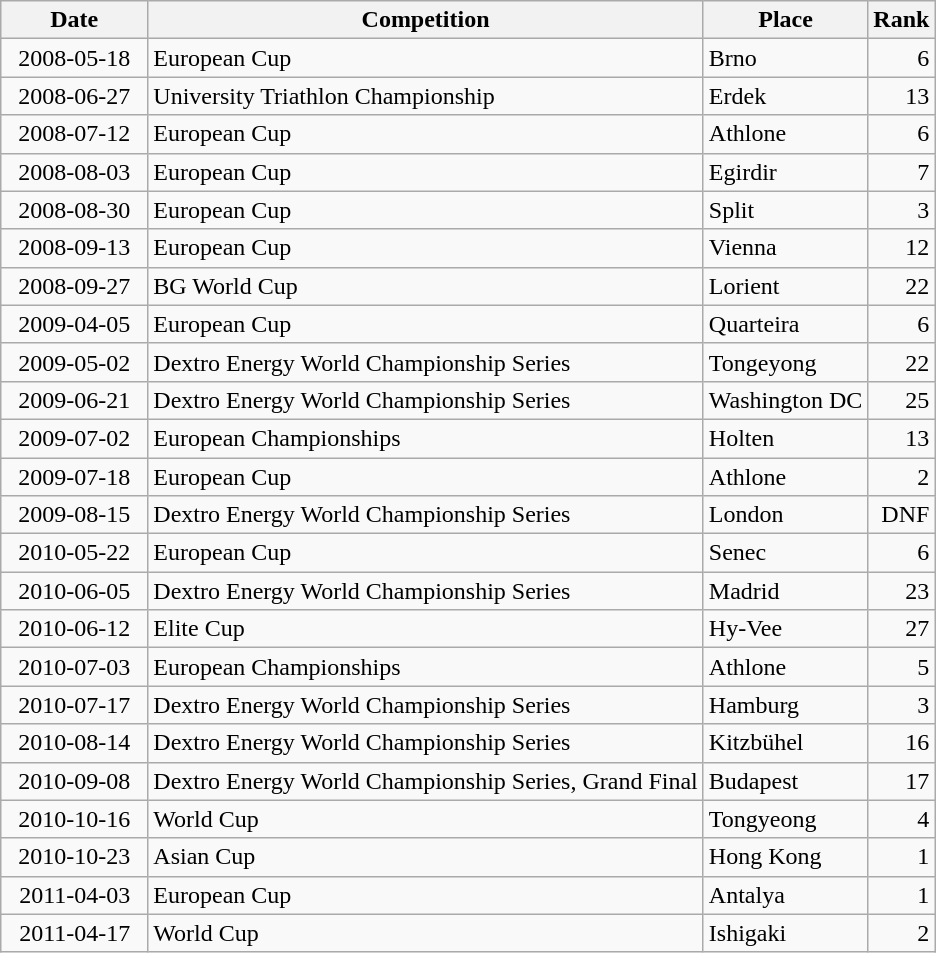<table class="wikitable sortable">
<tr>
<th>Date</th>
<th>Competition</th>
<th>Place</th>
<th>Rank</th>
</tr>
<tr>
<td style="text-align:right">  2008-05-18  </td>
<td>European Cup</td>
<td>Brno</td>
<td style="text-align:right">6</td>
</tr>
<tr>
<td style="text-align:right">  2008-06-27  </td>
<td>University Triathlon Championship</td>
<td>Erdek</td>
<td style="text-align:right">13</td>
</tr>
<tr>
<td style="text-align:right">  2008-07-12  </td>
<td>European Cup</td>
<td>Athlone</td>
<td style="text-align:right">6</td>
</tr>
<tr>
<td style="text-align:right">  2008-08-03  </td>
<td>European Cup</td>
<td>Egirdir</td>
<td style="text-align:right">7</td>
</tr>
<tr>
<td style="text-align:right">  2008-08-30  </td>
<td>European Cup</td>
<td>Split</td>
<td style="text-align:right">3</td>
</tr>
<tr>
<td style="text-align:right">  2008-09-13  </td>
<td>European Cup</td>
<td>Vienna</td>
<td style="text-align:right">12</td>
</tr>
<tr>
<td style="text-align:right">  2008-09-27  </td>
<td>BG World Cup</td>
<td>Lorient</td>
<td style="text-align:right">22</td>
</tr>
<tr>
<td style="text-align:right">  2009-04-05  </td>
<td>European Cup</td>
<td>Quarteira</td>
<td style="text-align:right">6</td>
</tr>
<tr>
<td style="text-align:right">  2009-05-02  </td>
<td>Dextro Energy World Championship Series</td>
<td>Tongeyong</td>
<td style="text-align:right">22</td>
</tr>
<tr>
<td style="text-align:right">  2009-06-21  </td>
<td>Dextro Energy World Championship Series</td>
<td>Washington DC</td>
<td style="text-align:right">25</td>
</tr>
<tr>
<td style="text-align:right">  2009-07-02  </td>
<td>European Championships</td>
<td>Holten</td>
<td style="text-align:right">13</td>
</tr>
<tr>
<td style="text-align:right">  2009-07-18  </td>
<td>European Cup</td>
<td>Athlone</td>
<td style="text-align:right">2</td>
</tr>
<tr>
<td style="text-align:right">  2009-08-15  </td>
<td>Dextro Energy World Championship Series</td>
<td>London</td>
<td style="text-align:right">DNF</td>
</tr>
<tr>
<td style="text-align:right">  2010-05-22  </td>
<td>European Cup</td>
<td>Senec</td>
<td style="text-align:right">6</td>
</tr>
<tr>
<td style="text-align:right">  2010-06-05  </td>
<td>Dextro Energy World Championship Series</td>
<td>Madrid</td>
<td style="text-align:right">23</td>
</tr>
<tr>
<td style="text-align:right">  2010-06-12  </td>
<td>Elite Cup</td>
<td>Hy-Vee</td>
<td style="text-align:right">27</td>
</tr>
<tr>
<td style="text-align:right">  2010-07-03  </td>
<td>European Championships</td>
<td>Athlone</td>
<td style="text-align:right">5</td>
</tr>
<tr>
<td style="text-align:right">  2010-07-17  </td>
<td>Dextro Energy World Championship Series</td>
<td>Hamburg</td>
<td style="text-align:right">3</td>
</tr>
<tr>
<td style="text-align:right">  2010-08-14  </td>
<td>Dextro Energy World Championship Series</td>
<td>Kitzbühel</td>
<td style="text-align:right">16</td>
</tr>
<tr>
<td style="text-align:right">  2010-09-08  </td>
<td>Dextro Energy World Championship Series, Grand Final</td>
<td>Budapest</td>
<td style="text-align:right">17</td>
</tr>
<tr>
<td style="text-align:right">  2010-10-16  </td>
<td>World Cup</td>
<td>Tongyeong</td>
<td style="text-align:right">4</td>
</tr>
<tr>
<td style="text-align:right">  2010-10-23  </td>
<td>Asian Cup</td>
<td>Hong Kong</td>
<td style="text-align:right">1</td>
</tr>
<tr>
<td style="text-align:right">  2011-04-03  </td>
<td>European Cup</td>
<td>Antalya</td>
<td style="text-align:right">1</td>
</tr>
<tr>
<td style="text-align:right">  2011-04-17  </td>
<td>World Cup</td>
<td>Ishigaki</td>
<td style="text-align:right">2</td>
</tr>
</table>
